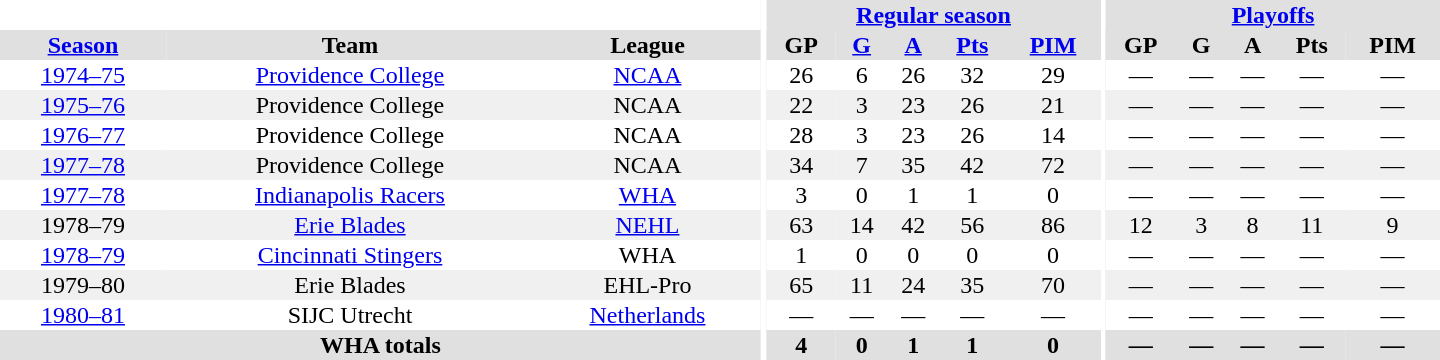<table border="0" cellpadding="1" cellspacing="0" style="text-align:center; width:60em">
<tr bgcolor="#e0e0e0">
<th colspan="3" bgcolor="#ffffff"></th>
<th rowspan="99" bgcolor="#ffffff"></th>
<th colspan="5"><a href='#'>Regular season</a></th>
<th rowspan="99" bgcolor="#ffffff"></th>
<th colspan="5"><a href='#'>Playoffs</a></th>
</tr>
<tr bgcolor="#e0e0e0">
<th><a href='#'>Season</a></th>
<th>Team</th>
<th>League</th>
<th>GP</th>
<th><a href='#'>G</a></th>
<th><a href='#'>A</a></th>
<th><a href='#'>Pts</a></th>
<th><a href='#'>PIM</a></th>
<th>GP</th>
<th>G</th>
<th>A</th>
<th>Pts</th>
<th>PIM</th>
</tr>
<tr>
<td><a href='#'>1974–75</a></td>
<td><a href='#'>Providence College</a></td>
<td><a href='#'>NCAA</a></td>
<td>26</td>
<td>6</td>
<td>26</td>
<td>32</td>
<td>29</td>
<td>—</td>
<td>—</td>
<td>—</td>
<td>—</td>
<td>—</td>
</tr>
<tr bgcolor="#f0f0f0">
<td><a href='#'>1975–76</a></td>
<td>Providence College</td>
<td>NCAA</td>
<td>22</td>
<td>3</td>
<td>23</td>
<td>26</td>
<td>21</td>
<td>—</td>
<td>—</td>
<td>—</td>
<td>—</td>
<td>—</td>
</tr>
<tr>
<td><a href='#'>1976–77</a></td>
<td>Providence College</td>
<td>NCAA</td>
<td>28</td>
<td>3</td>
<td>23</td>
<td>26</td>
<td>14</td>
<td>—</td>
<td>—</td>
<td>—</td>
<td>—</td>
<td>—</td>
</tr>
<tr bgcolor="#f0f0f0">
<td><a href='#'>1977–78</a></td>
<td>Providence College</td>
<td>NCAA</td>
<td>34</td>
<td>7</td>
<td>35</td>
<td>42</td>
<td>72</td>
<td>—</td>
<td>—</td>
<td>—</td>
<td>—</td>
<td>—</td>
</tr>
<tr>
<td><a href='#'>1977–78</a></td>
<td><a href='#'>Indianapolis Racers</a></td>
<td><a href='#'>WHA</a></td>
<td>3</td>
<td>0</td>
<td>1</td>
<td>1</td>
<td>0</td>
<td>—</td>
<td>—</td>
<td>—</td>
<td>—</td>
<td>—</td>
</tr>
<tr bgcolor="#f0f0f0">
<td>1978–79</td>
<td><a href='#'>Erie Blades</a></td>
<td><a href='#'>NEHL</a></td>
<td>63</td>
<td>14</td>
<td>42</td>
<td>56</td>
<td>86</td>
<td>12</td>
<td>3</td>
<td>8</td>
<td>11</td>
<td>9</td>
</tr>
<tr>
<td><a href='#'>1978–79</a></td>
<td><a href='#'>Cincinnati Stingers</a></td>
<td>WHA</td>
<td>1</td>
<td>0</td>
<td>0</td>
<td>0</td>
<td>0</td>
<td>—</td>
<td>—</td>
<td>—</td>
<td>—</td>
<td>—</td>
</tr>
<tr bgcolor="#f0f0f0">
<td>1979–80</td>
<td>Erie Blades</td>
<td>EHL-Pro</td>
<td>65</td>
<td>11</td>
<td>24</td>
<td>35</td>
<td>70</td>
<td>—</td>
<td>—</td>
<td>—</td>
<td>—</td>
<td>—</td>
</tr>
<tr>
<td><a href='#'>1980–81</a></td>
<td>SIJC Utrecht</td>
<td><a href='#'>Netherlands</a></td>
<td>—</td>
<td>—</td>
<td>—</td>
<td>—</td>
<td>—</td>
<td>—</td>
<td>—</td>
<td>—</td>
<td>—</td>
<td>—</td>
</tr>
<tr>
</tr>
<tr ALIGN="center" bgcolor="#e0e0e0">
<th colspan="3">WHA totals</th>
<th ALIGN="center">4</th>
<th ALIGN="center">0</th>
<th ALIGN="center">1</th>
<th ALIGN="center">1</th>
<th ALIGN="center">0</th>
<th ALIGN="center">—</th>
<th ALIGN="center">—</th>
<th ALIGN="center">—</th>
<th ALIGN="center">—</th>
<th ALIGN="center">—</th>
</tr>
</table>
